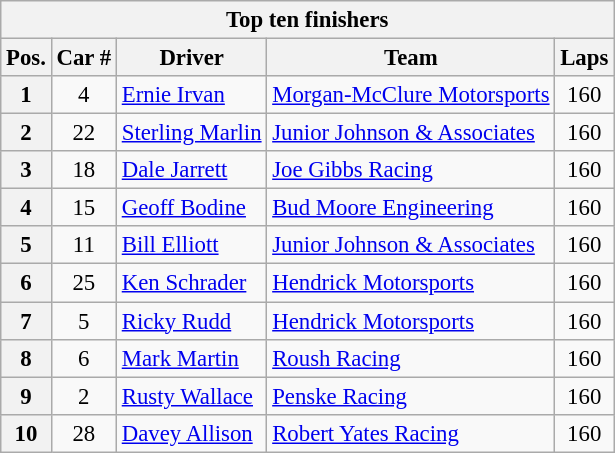<table class="wikitable" style="font-size:95%;">
<tr>
<th colspan=9>Top ten finishers</th>
</tr>
<tr>
<th>Pos.</th>
<th>Car #</th>
<th>Driver</th>
<th>Team</th>
<th>Laps</th>
</tr>
<tr>
<th>1</th>
<td align=center>4</td>
<td><a href='#'>Ernie Irvan</a></td>
<td><a href='#'>Morgan-McClure Motorsports</a></td>
<td align=center>160</td>
</tr>
<tr>
<th>2</th>
<td align=center>22</td>
<td><a href='#'>Sterling Marlin</a></td>
<td><a href='#'>Junior Johnson & Associates</a></td>
<td align=center>160</td>
</tr>
<tr>
<th>3</th>
<td align=center>18</td>
<td><a href='#'>Dale Jarrett</a></td>
<td><a href='#'>Joe Gibbs Racing</a></td>
<td align=center>160</td>
</tr>
<tr>
<th>4</th>
<td align=center>15</td>
<td><a href='#'>Geoff Bodine</a></td>
<td><a href='#'>Bud Moore Engineering</a></td>
<td align=center>160</td>
</tr>
<tr>
<th>5</th>
<td align=center>11</td>
<td><a href='#'>Bill Elliott</a></td>
<td><a href='#'>Junior Johnson & Associates</a></td>
<td align=center>160</td>
</tr>
<tr>
<th>6</th>
<td align=center>25</td>
<td><a href='#'>Ken Schrader</a></td>
<td><a href='#'>Hendrick Motorsports</a></td>
<td align=center>160</td>
</tr>
<tr>
<th>7</th>
<td align=center>5</td>
<td><a href='#'>Ricky Rudd</a></td>
<td><a href='#'>Hendrick Motorsports</a></td>
<td align=center>160</td>
</tr>
<tr>
<th>8</th>
<td align=center>6</td>
<td><a href='#'>Mark Martin</a></td>
<td><a href='#'>Roush Racing</a></td>
<td align=center>160</td>
</tr>
<tr>
<th>9</th>
<td align=center>2</td>
<td><a href='#'>Rusty Wallace</a></td>
<td><a href='#'>Penske Racing</a></td>
<td align=center>160</td>
</tr>
<tr>
<th>10</th>
<td align=center>28</td>
<td><a href='#'>Davey Allison</a></td>
<td><a href='#'>Robert Yates Racing</a></td>
<td align=center>160</td>
</tr>
</table>
